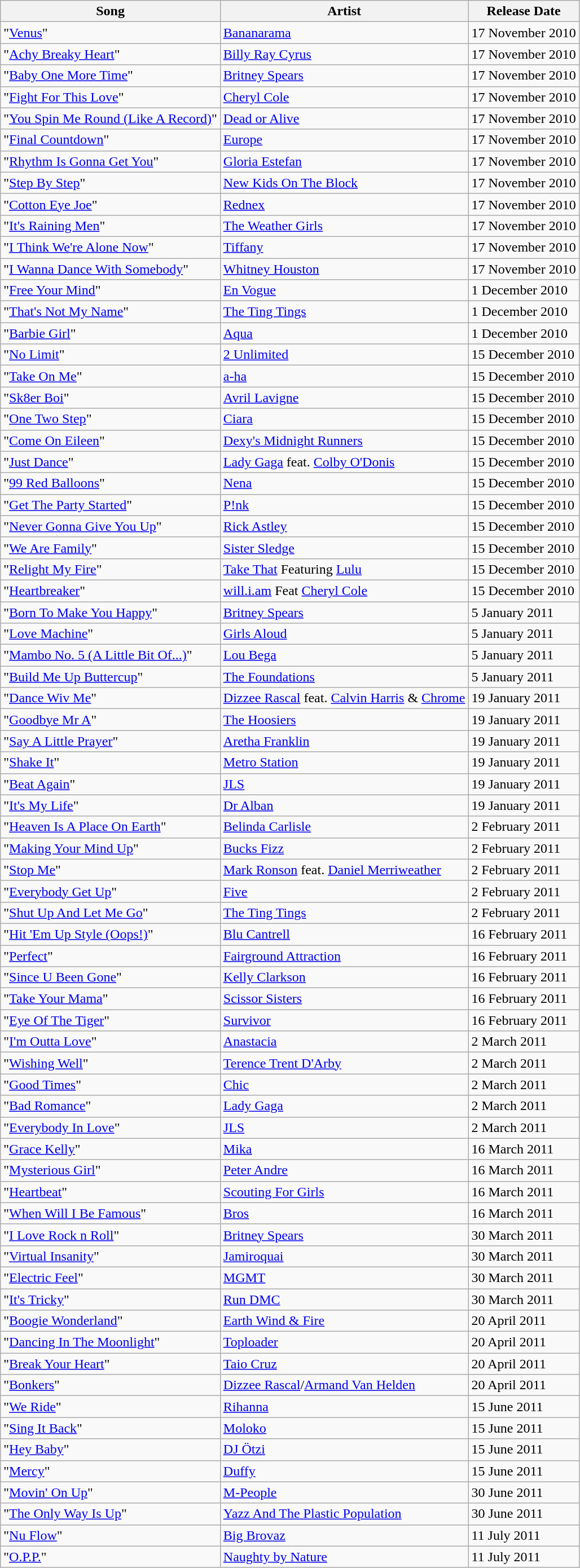<table class="wikitable">
<tr>
<th>Song</th>
<th>Artist</th>
<th>Release Date</th>
</tr>
<tr>
<td>"<a href='#'>Venus</a>"</td>
<td><a href='#'>Bananarama</a></td>
<td>17 November 2010</td>
</tr>
<tr>
<td>"<a href='#'>Achy Breaky Heart</a>"</td>
<td><a href='#'>Billy Ray Cyrus</a></td>
<td>17 November 2010</td>
</tr>
<tr>
<td>"<a href='#'>Baby One More Time</a>"</td>
<td><a href='#'>Britney Spears</a></td>
<td>17 November 2010</td>
</tr>
<tr>
<td>"<a href='#'>Fight For This Love</a>"</td>
<td><a href='#'>Cheryl Cole</a></td>
<td>17 November 2010</td>
</tr>
<tr>
<td>"<a href='#'>You Spin Me Round (Like A Record)</a>"</td>
<td><a href='#'>Dead or Alive</a></td>
<td>17 November 2010</td>
</tr>
<tr>
<td>"<a href='#'>Final Countdown</a>"</td>
<td><a href='#'>Europe</a></td>
<td>17 November 2010</td>
</tr>
<tr>
<td>"<a href='#'>Rhythm Is Gonna Get You</a>"</td>
<td><a href='#'>Gloria Estefan</a></td>
<td>17 November 2010</td>
</tr>
<tr>
<td>"<a href='#'>Step By Step</a>"</td>
<td><a href='#'>New Kids On The Block</a></td>
<td>17 November 2010</td>
</tr>
<tr>
<td>"<a href='#'>Cotton Eye Joe</a>"</td>
<td><a href='#'>Rednex</a></td>
<td>17 November 2010</td>
</tr>
<tr>
<td>"<a href='#'>It's Raining Men</a>"</td>
<td><a href='#'>The Weather Girls</a></td>
<td>17 November 2010</td>
</tr>
<tr>
<td>"<a href='#'>I Think We're Alone Now</a>"</td>
<td><a href='#'>Tiffany</a></td>
<td>17 November 2010</td>
</tr>
<tr>
<td>"<a href='#'>I Wanna Dance With Somebody</a>"</td>
<td><a href='#'>Whitney Houston</a></td>
<td>17 November 2010</td>
</tr>
<tr>
<td>"<a href='#'>Free Your Mind</a>"</td>
<td><a href='#'>En Vogue</a></td>
<td>1 December 2010</td>
</tr>
<tr>
<td>"<a href='#'>That's Not My Name</a>"</td>
<td><a href='#'>The Ting Tings</a></td>
<td>1 December 2010</td>
</tr>
<tr>
<td>"<a href='#'>Barbie Girl</a>"</td>
<td><a href='#'>Aqua</a></td>
<td>1 December 2010</td>
</tr>
<tr>
<td>"<a href='#'>No Limit</a>"</td>
<td><a href='#'>2 Unlimited</a></td>
<td>15 December 2010</td>
</tr>
<tr>
<td>"<a href='#'>Take On Me</a>"</td>
<td><a href='#'>a-ha</a></td>
<td>15 December 2010</td>
</tr>
<tr>
<td>"<a href='#'>Sk8er Boi</a>"</td>
<td><a href='#'>Avril Lavigne</a></td>
<td>15 December 2010</td>
</tr>
<tr>
<td>"<a href='#'>One Two Step</a>"</td>
<td><a href='#'>Ciara</a></td>
<td>15 December 2010</td>
</tr>
<tr>
<td>"<a href='#'>Come On Eileen</a>"</td>
<td><a href='#'>Dexy's Midnight Runners</a></td>
<td>15 December 2010</td>
</tr>
<tr>
<td>"<a href='#'>Just Dance</a>"</td>
<td><a href='#'>Lady Gaga</a> feat. <a href='#'>Colby O'Donis</a></td>
<td>15 December 2010</td>
</tr>
<tr>
<td>"<a href='#'>99 Red Balloons</a>"</td>
<td><a href='#'>Nena</a></td>
<td>15 December 2010</td>
</tr>
<tr>
<td>"<a href='#'>Get The Party Started</a>"</td>
<td><a href='#'>P!nk</a></td>
<td>15 December 2010</td>
</tr>
<tr>
<td>"<a href='#'>Never Gonna Give You Up</a>"</td>
<td><a href='#'>Rick Astley</a></td>
<td>15 December 2010</td>
</tr>
<tr>
<td>"<a href='#'>We Are Family</a>"</td>
<td><a href='#'>Sister Sledge</a></td>
<td>15 December 2010</td>
</tr>
<tr>
<td>"<a href='#'>Relight My Fire</a>"</td>
<td><a href='#'>Take That</a> Featuring <a href='#'>Lulu</a></td>
<td>15 December 2010</td>
</tr>
<tr>
<td>"<a href='#'>Heartbreaker</a>"</td>
<td><a href='#'>will.i.am</a> Feat <a href='#'>Cheryl Cole</a></td>
<td>15 December 2010</td>
</tr>
<tr>
<td>"<a href='#'>Born To Make You Happy</a>"</td>
<td><a href='#'>Britney Spears</a></td>
<td>5 January 2011</td>
</tr>
<tr>
<td>"<a href='#'>Love Machine</a>"</td>
<td><a href='#'>Girls Aloud</a></td>
<td>5 January 2011</td>
</tr>
<tr>
<td>"<a href='#'>Mambo No. 5 (A Little Bit Of...)</a>"</td>
<td><a href='#'>Lou Bega</a></td>
<td>5 January 2011</td>
</tr>
<tr>
<td>"<a href='#'>Build Me Up Buttercup</a>"</td>
<td><a href='#'>The Foundations</a></td>
<td>5 January 2011</td>
</tr>
<tr>
<td>"<a href='#'>Dance Wiv Me</a>"</td>
<td><a href='#'>Dizzee Rascal</a> feat. <a href='#'>Calvin Harris</a> & <a href='#'>Chrome</a></td>
<td>19 January 2011</td>
</tr>
<tr>
<td>"<a href='#'>Goodbye Mr A</a>"</td>
<td><a href='#'>The Hoosiers</a></td>
<td>19 January 2011</td>
</tr>
<tr>
<td>"<a href='#'>Say A Little Prayer</a>"</td>
<td><a href='#'>Aretha Franklin</a></td>
<td>19 January 2011</td>
</tr>
<tr>
<td>"<a href='#'>Shake It</a>"</td>
<td><a href='#'>Metro Station</a></td>
<td>19 January 2011</td>
</tr>
<tr>
<td>"<a href='#'>Beat Again</a>"</td>
<td><a href='#'>JLS</a></td>
<td>19 January 2011</td>
</tr>
<tr>
<td>"<a href='#'>It's My Life</a>"</td>
<td><a href='#'>Dr Alban</a></td>
<td>19 January 2011</td>
</tr>
<tr>
<td>"<a href='#'>Heaven Is A Place On Earth</a>"</td>
<td><a href='#'>Belinda Carlisle</a></td>
<td>2 February 2011</td>
</tr>
<tr>
<td>"<a href='#'>Making Your Mind Up</a>"</td>
<td><a href='#'>Bucks Fizz</a></td>
<td>2 February 2011</td>
</tr>
<tr>
<td>"<a href='#'>Stop Me</a>"</td>
<td><a href='#'>Mark Ronson</a> feat. <a href='#'>Daniel Merriweather</a></td>
<td>2 February 2011</td>
</tr>
<tr>
<td>"<a href='#'>Everybody Get Up</a>"</td>
<td><a href='#'>Five</a></td>
<td>2 February 2011</td>
</tr>
<tr>
<td>"<a href='#'>Shut Up And Let Me Go</a>"</td>
<td><a href='#'>The Ting Tings</a></td>
<td>2 February 2011</td>
</tr>
<tr>
<td>"<a href='#'>Hit 'Em Up Style (Oops!)</a>"</td>
<td><a href='#'>Blu Cantrell</a></td>
<td>16 February 2011</td>
</tr>
<tr>
<td>"<a href='#'>Perfect</a>"</td>
<td><a href='#'>Fairground Attraction</a></td>
<td>16 February 2011</td>
</tr>
<tr>
<td>"<a href='#'>Since U Been Gone</a>"</td>
<td><a href='#'>Kelly Clarkson</a></td>
<td>16 February 2011</td>
</tr>
<tr>
<td>"<a href='#'>Take Your Mama</a>"</td>
<td><a href='#'>Scissor Sisters</a></td>
<td>16 February 2011</td>
</tr>
<tr>
<td>"<a href='#'>Eye Of The Tiger</a>"</td>
<td><a href='#'>Survivor</a></td>
<td>16 February 2011</td>
</tr>
<tr>
<td>"<a href='#'>I'm Outta Love</a>"</td>
<td><a href='#'>Anastacia</a></td>
<td>2 March 2011</td>
</tr>
<tr>
<td>"<a href='#'>Wishing Well</a>"</td>
<td><a href='#'>Terence Trent D'Arby</a></td>
<td>2 March 2011</td>
</tr>
<tr>
<td>"<a href='#'>Good Times</a>"</td>
<td><a href='#'>Chic</a></td>
<td>2 March 2011</td>
</tr>
<tr>
<td>"<a href='#'>Bad Romance</a>"</td>
<td><a href='#'>Lady Gaga</a></td>
<td>2 March 2011</td>
</tr>
<tr>
<td>"<a href='#'>Everybody In Love</a>"</td>
<td><a href='#'>JLS</a></td>
<td>2 March 2011</td>
</tr>
<tr>
<td>"<a href='#'>Grace Kelly</a>"</td>
<td><a href='#'>Mika</a></td>
<td>16 March 2011</td>
</tr>
<tr>
<td>"<a href='#'>Mysterious Girl</a>"</td>
<td><a href='#'>Peter Andre</a></td>
<td>16 March 2011</td>
</tr>
<tr>
<td>"<a href='#'>Heartbeat</a>"</td>
<td><a href='#'>Scouting For Girls</a></td>
<td>16 March 2011</td>
</tr>
<tr>
<td>"<a href='#'>When Will I Be Famous</a>"</td>
<td><a href='#'>Bros</a></td>
<td>16 March 2011</td>
</tr>
<tr>
<td>"<a href='#'>I Love Rock n Roll</a>"</td>
<td><a href='#'>Britney Spears</a></td>
<td>30 March 2011</td>
</tr>
<tr>
<td>"<a href='#'>Virtual Insanity</a>"</td>
<td><a href='#'>Jamiroquai</a></td>
<td>30 March 2011</td>
</tr>
<tr>
<td>"<a href='#'>Electric Feel</a>"</td>
<td><a href='#'>MGMT</a></td>
<td>30 March 2011</td>
</tr>
<tr>
<td>"<a href='#'>It's Tricky</a>"</td>
<td><a href='#'>Run DMC</a></td>
<td>30 March 2011</td>
</tr>
<tr>
<td>"<a href='#'>Boogie Wonderland</a>"</td>
<td><a href='#'>Earth Wind & Fire</a></td>
<td>20 April 2011</td>
</tr>
<tr>
<td>"<a href='#'>Dancing In The Moonlight</a>"</td>
<td><a href='#'>Toploader</a></td>
<td>20 April 2011</td>
</tr>
<tr>
<td>"<a href='#'>Break Your Heart</a>"</td>
<td><a href='#'>Taio Cruz</a></td>
<td>20 April 2011</td>
</tr>
<tr>
<td>"<a href='#'>Bonkers</a>"</td>
<td><a href='#'>Dizzee Rascal</a>/<a href='#'>Armand Van Helden</a></td>
<td>20 April 2011</td>
</tr>
<tr>
<td>"<a href='#'>We Ride</a>"</td>
<td><a href='#'>Rihanna</a></td>
<td>15 June 2011</td>
</tr>
<tr>
<td>"<a href='#'>Sing It Back</a>"</td>
<td><a href='#'>Moloko</a></td>
<td>15 June 2011</td>
</tr>
<tr>
<td>"<a href='#'>Hey Baby</a>"</td>
<td><a href='#'>DJ Ötzi</a></td>
<td>15 June 2011</td>
</tr>
<tr>
<td>"<a href='#'>Mercy</a>"</td>
<td><a href='#'>Duffy</a></td>
<td>15 June 2011</td>
</tr>
<tr>
<td>"<a href='#'>Movin' On Up</a>"</td>
<td><a href='#'>M-People</a></td>
<td>30 June 2011</td>
</tr>
<tr>
<td>"<a href='#'>The Only Way Is Up</a>"</td>
<td><a href='#'>Yazz And The Plastic Population</a></td>
<td>30 June 2011</td>
</tr>
<tr>
<td>"<a href='#'>Nu Flow</a>"</td>
<td><a href='#'>Big Brovaz</a></td>
<td>11 July 2011</td>
</tr>
<tr>
<td>"<a href='#'>O.P.P.</a>"</td>
<td><a href='#'>Naughty by Nature</a></td>
<td>11 July 2011</td>
</tr>
</table>
